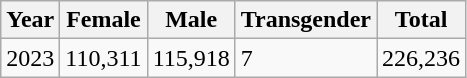<table class="wikitable">
<tr>
<th>Year</th>
<th>Female</th>
<th>Male</th>
<th>Transgender</th>
<th>Total</th>
</tr>
<tr>
<td>2023</td>
<td>110,311</td>
<td>115,918</td>
<td>7</td>
<td>226,236</td>
</tr>
</table>
